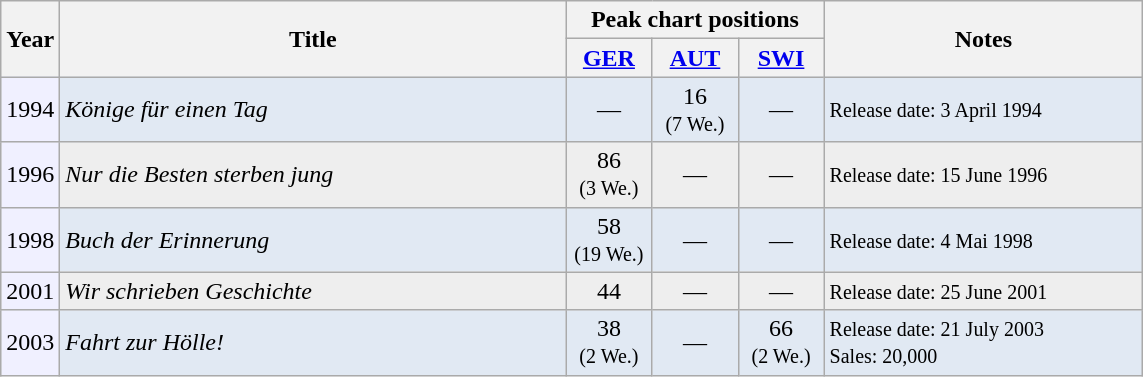<table class="wikitable">
<tr class="hintergrundfarbe8">
<th rowspan="2">Year</th>
<th style="width:330px;" rowspan="2">Title</th>
<th colspan="3">Peak chart positions </th>
<th style="width:205px;" rowspan="2">Notes</th>
</tr>
<tr class="hintergrundfarbe8">
<th style="width:50px;"><a href='#'>GER</a></th>
<th style="width:50px;"><a href='#'>AUT</a></th>
<th style="width:50px;"><a href='#'>SWI</a></th>
</tr>
<tr style="background:#e1e9f3;">
<td style="background:#f0f0ff;">1994</td>
<td><em>Könige für einen Tag</em></td>
<td style="text-align:center;" >—</td>
<td style="text-align:center;" >16<br><small>(7 We.)</small></td>
<td style="text-align:center;" >—</td>
<td><small>Release date: 3 April 1994</small></td>
</tr>
<tr style="background:#eee;">
<td style="background:#f0f0ff;">1996</td>
<td><em>Nur die Besten sterben jung</em></td>
<td style="text-align:center;" >86<br><small>(3 We.)</small></td>
<td style="text-align:center;" >—</td>
<td style="text-align:center;" >—</td>
<td><small>Release date: 15 June 1996</small></td>
</tr>
<tr style="background:#e1e9f3;">
<td style="background:#f0f0ff;">1998</td>
<td><em>Buch der Erinnerung</em></td>
<td style="text-align:center;" >58 <br><small>(19 We.)</small></td>
<td style="text-align:center;" >—</td>
<td style="text-align:center;" >—</td>
<td><small>Release date: 4 Mai 1998</small></td>
</tr>
<tr style="background:#eee;">
<td style="background:#f0f0ff;">2001</td>
<td><em>Wir schrieben Geschichte</em></td>
<td style="text-align:center;" >44</td>
<td style="text-align:center;" >—</td>
<td style="text-align:center;" >—</td>
<td><small>Release date: 25 June 2001</small></td>
</tr>
<tr style="background:#e1e9f3;">
<td style="background:#f0f0ff;">2003</td>
<td><em>Fahrt zur Hölle!</em></td>
<td style="text-align:center;" >38 <br><small>(2 We.)</small></td>
<td style="text-align:center;" >—</td>
<td style="text-align:center;" >66 <br><small>(2 We.)</small></td>
<td><small>Release date: 21 July 2003 <br>Sales: 20,000</small></td>
</tr>
</table>
